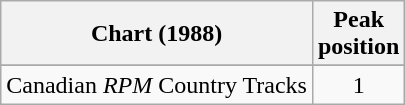<table class="wikitable">
<tr>
<th>Chart (1988)</th>
<th>Peak<br>position</th>
</tr>
<tr>
</tr>
<tr>
<td>Canadian <em>RPM</em> Country Tracks</td>
<td align="center">1</td>
</tr>
</table>
